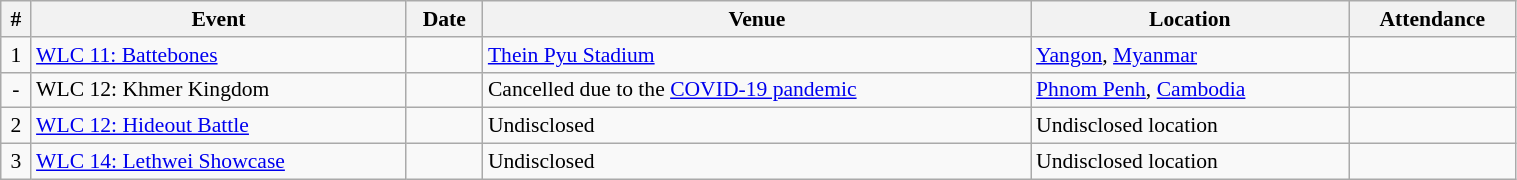<table id="Events" class="wikitable sortable" style="width:80%; font-size:90%;">
<tr>
<th scope="col">#</th>
<th scope="col">Event</th>
<th scope="col">Date</th>
<th scope="col">Venue</th>
<th scope="col">Location</th>
<th scope="col">Attendance</th>
</tr>
<tr>
<td align=center>1</td>
<td><a href='#'>WLC 11: Battebones</a></td>
<td></td>
<td><a href='#'>Thein Pyu Stadium</a></td>
<td> <a href='#'>Yangon</a>, <a href='#'>Myanmar</a></td>
<td></td>
</tr>
<tr>
<td align=center>-</td>
<td>WLC 12: Khmer Kingdom</td>
<td></td>
<td>Cancelled due to the <a href='#'>COVID-19 pandemic</a></td>
<td> <a href='#'>Phnom Penh</a>, <a href='#'>Cambodia</a></td>
<td></td>
</tr>
<tr>
<td align=center>2</td>
<td><a href='#'>WLC 12: Hideout Battle</a></td>
<td></td>
<td>Undisclosed</td>
<td>Undisclosed location</td>
<td></td>
</tr>
<tr>
<td align=center>3</td>
<td><a href='#'>WLC 14: Lethwei Showcase</a></td>
<td></td>
<td>Undisclosed</td>
<td>Undisclosed location</td>
<td></td>
</tr>
</table>
